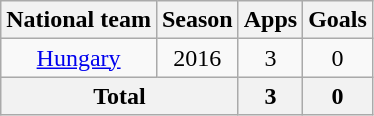<table class="wikitable" style="text-align:center">
<tr>
<th>National team</th>
<th>Season</th>
<th>Apps</th>
<th>Goals</th>
</tr>
<tr>
<td rowspan="1"><a href='#'>Hungary</a></td>
<td>2016</td>
<td>3</td>
<td>0</td>
</tr>
<tr>
<th colspan="2">Total</th>
<th>3</th>
<th>0</th>
</tr>
</table>
